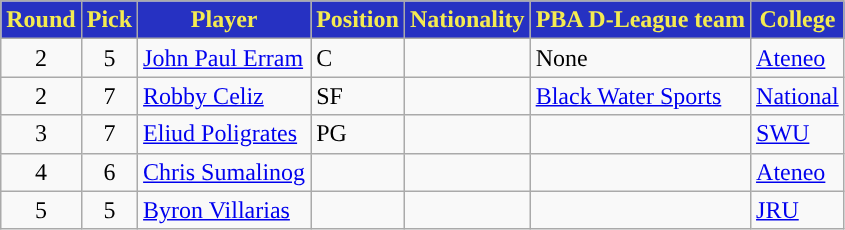<table class="wikitable sortable sortable">
<tr>
<th style="background:#2631C2; color:#F4EB51; ">Round</th>
<th style="background:#2631C2; color:#F4EB51; ">Pick</th>
<th style="background:#2631C2; color:#F4EB51; ">Player</th>
<th style="background:#2631C2; color:#F4EB51; ">Position</th>
<th style="background:#2631C2; color:#F4EB51; ">Nationality</th>
<th style="background:#2631C2; color:#F4EB51; ">PBA D-League team</th>
<th style="background:#2631C2; color:#F4EB51; ">College</th>
</tr>
<tr>
<td align=center>2</td>
<td align=center>5</td>
<td><a href='#'>John Paul Erram</a></td>
<td>C</td>
<td></td>
<td>None</td>
<td><a href='#'>Ateneo</a></td>
</tr>
<tr>
<td align=center>2</td>
<td align=center>7</td>
<td><a href='#'>Robby Celiz</a></td>
<td>SF</td>
<td></td>
<td><a href='#'>Black Water Sports</a></td>
<td><a href='#'>National</a></td>
</tr>
<tr>
<td align=center>3</td>
<td align=center>7</td>
<td><a href='#'>Eliud Poligrates</a></td>
<td>PG</td>
<td></td>
<td></td>
<td><a href='#'>SWU</a></td>
</tr>
<tr>
<td align=center>4</td>
<td align=center>6</td>
<td><a href='#'>Chris Sumalinog</a></td>
<td></td>
<td></td>
<td></td>
<td><a href='#'>Ateneo</a></td>
</tr>
<tr>
<td align=center>5</td>
<td align=center>5</td>
<td><a href='#'>Byron Villarias</a></td>
<td></td>
<td></td>
<td></td>
<td><a href='#'>JRU</a></td>
</tr>
</table>
